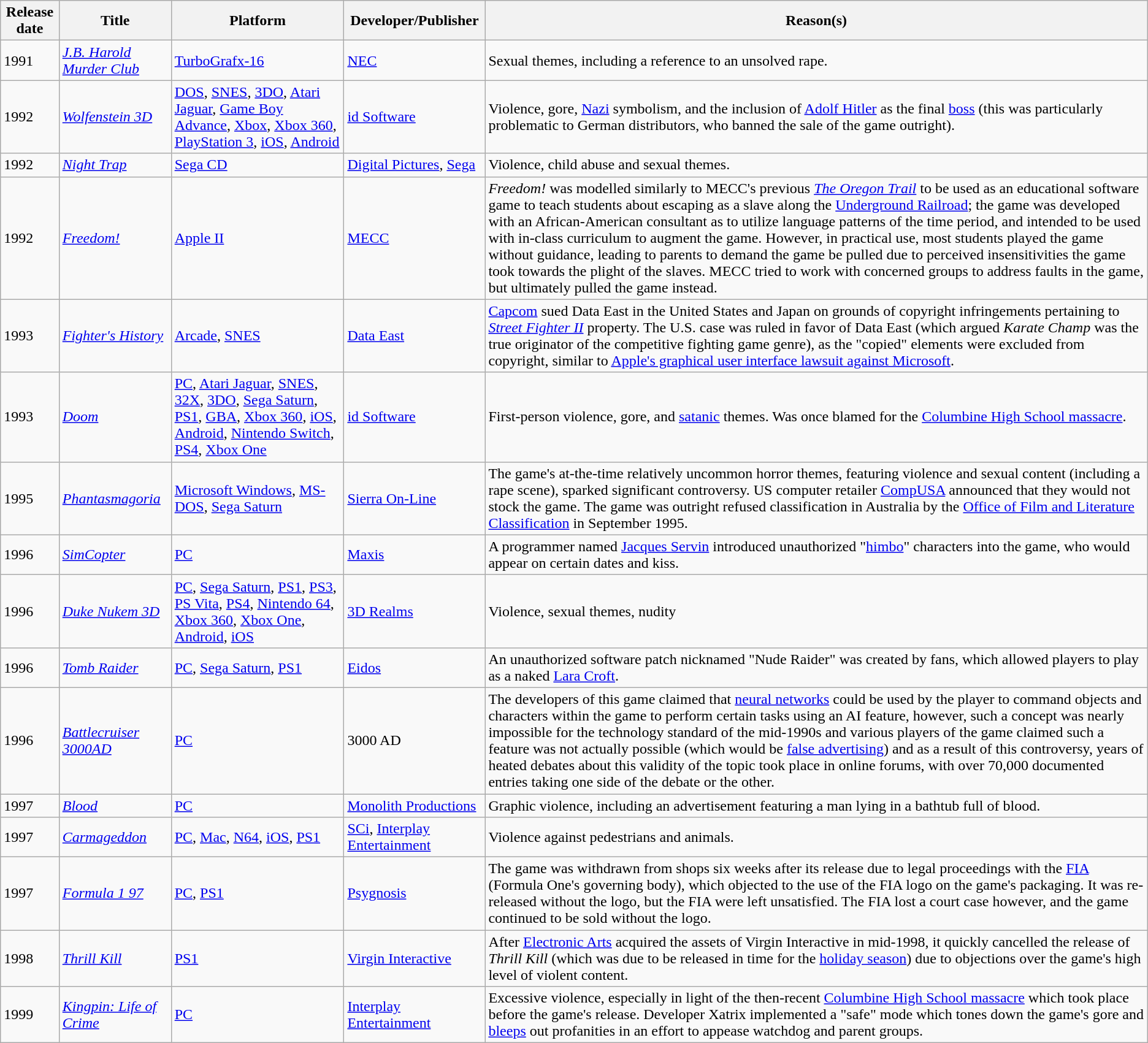<table class="wikitable sortable">
<tr>
<th>Release date</th>
<th>Title</th>
<th>Platform</th>
<th>Developer/Publisher</th>
<th>Reason(s)</th>
</tr>
<tr>
<td>1991</td>
<td><em><a href='#'>J.B. Harold Murder Club</a></em></td>
<td><a href='#'>TurboGrafx-16</a></td>
<td><a href='#'>NEC</a></td>
<td>Sexual themes, including a reference to an unsolved rape.</td>
</tr>
<tr>
<td>1992</td>
<td><em><a href='#'>Wolfenstein 3D</a></em></td>
<td><a href='#'>DOS</a>, <a href='#'>SNES</a>, <a href='#'>3DO</a>, <a href='#'>Atari Jaguar</a>, <a href='#'>Game Boy Advance</a>, <a href='#'>Xbox</a>, <a href='#'>Xbox 360</a>, <a href='#'>PlayStation 3</a>, <a href='#'>iOS</a>, <a href='#'>Android</a></td>
<td><a href='#'>id Software</a></td>
<td>Violence, gore, <a href='#'>Nazi</a> symbolism, and the inclusion of <a href='#'>Adolf Hitler</a> as the final <a href='#'>boss</a> (this was particularly problematic to German distributors, who banned the sale of the game outright).</td>
</tr>
<tr>
<td>1992</td>
<td><em><a href='#'>Night Trap</a></em></td>
<td><a href='#'>Sega CD</a></td>
<td><a href='#'>Digital Pictures</a>, <a href='#'>Sega</a></td>
<td>Violence, child abuse and sexual themes.</td>
</tr>
<tr>
<td>1992</td>
<td><em><a href='#'>Freedom!</a></em></td>
<td><a href='#'>Apple II</a></td>
<td><a href='#'>MECC</a></td>
<td><em>Freedom!</em> was modelled similarly to MECC's previous <em><a href='#'>The Oregon Trail</a></em> to be used as an educational software game to teach students about escaping as a slave along the <a href='#'>Underground Railroad</a>; the game was developed with an African-American consultant as to utilize language patterns of the time period, and intended to be used with in-class curriculum to augment the game. However, in practical use, most students played the game without guidance, leading to parents to demand the game be pulled due to perceived insensitivities the game took towards the plight of the slaves. MECC tried to work with concerned groups to address faults in the game, but ultimately pulled the game instead.</td>
</tr>
<tr>
<td>1993</td>
<td><em><a href='#'>Fighter's History</a></em></td>
<td><a href='#'>Arcade</a>, <a href='#'>SNES</a></td>
<td><a href='#'>Data East</a></td>
<td> <a href='#'>Capcom</a> sued Data East in the United States and Japan on grounds of copyright infringements pertaining to <em><a href='#'>Street Fighter II</a></em> property. The U.S. case was ruled in favor of Data East (which argued <em>Karate Champ</em> was the true originator of the competitive fighting game genre), as the "copied" elements were excluded from copyright, similar to <a href='#'>Apple's graphical user interface lawsuit against Microsoft</a>.</td>
</tr>
<tr>
<td>1993</td>
<td><em><a href='#'>Doom</a></em></td>
<td><a href='#'>PC</a>, <a href='#'>Atari Jaguar</a>, <a href='#'>SNES</a>, <a href='#'>32X</a>, <a href='#'>3DO</a>, <a href='#'>Sega Saturn</a>, <a href='#'>PS1</a>, <a href='#'>GBA</a>, <a href='#'>Xbox 360</a>, <a href='#'>iOS</a>, <a href='#'>Android</a>, <a href='#'>Nintendo Switch</a>, <a href='#'>PS4</a>, <a href='#'>Xbox One</a></td>
<td><a href='#'>id Software</a></td>
<td>First-person violence, gore, and <a href='#'>satanic</a> themes. Was once blamed for the <a href='#'>Columbine High School massacre</a>.</td>
</tr>
<tr>
<td>1995</td>
<td><em><a href='#'>Phantasmagoria</a></em></td>
<td><a href='#'>Microsoft Windows</a>, <a href='#'>MS-DOS</a>, <a href='#'>Sega Saturn</a></td>
<td><a href='#'>Sierra On-Line</a></td>
<td>The game's at-the-time relatively uncommon horror themes, featuring violence and sexual content (including a rape scene), sparked significant controversy. US computer retailer <a href='#'>CompUSA</a> announced that they would not stock the game. The game was outright refused classification in Australia by the <a href='#'>Office of Film and Literature Classification</a> in September 1995.</td>
</tr>
<tr>
<td>1996</td>
<td><em><a href='#'>SimCopter</a></em></td>
<td><a href='#'>PC</a></td>
<td><a href='#'>Maxis</a></td>
<td>A programmer named <a href='#'>Jacques Servin</a> introduced unauthorized "<a href='#'>himbo</a>" characters into the game, who would appear on certain dates and kiss.</td>
</tr>
<tr>
<td>1996</td>
<td><em><a href='#'>Duke Nukem 3D</a></em></td>
<td><a href='#'>PC</a>, <a href='#'>Sega Saturn</a>, <a href='#'>PS1</a>, <a href='#'>PS3</a>, <a href='#'>PS Vita</a>, <a href='#'>PS4</a>, <a href='#'>Nintendo 64</a>, <a href='#'>Xbox 360</a>, <a href='#'>Xbox One</a>, <a href='#'>Android</a>, <a href='#'>iOS</a></td>
<td><a href='#'>3D Realms</a></td>
<td>Violence, sexual themes, nudity </td>
</tr>
<tr>
<td>1996</td>
<td><em><a href='#'>Tomb Raider</a></em></td>
<td><a href='#'>PC</a>, <a href='#'>Sega Saturn</a>, <a href='#'>PS1</a></td>
<td><a href='#'>Eidos</a></td>
<td>An unauthorized software patch nicknamed "Nude Raider" was created by fans, which allowed players to play as a naked <a href='#'>Lara Croft</a>.</td>
</tr>
<tr>
<td>1996</td>
<td><em><a href='#'>Battlecruiser 3000AD</a></em></td>
<td><a href='#'>PC</a></td>
<td>3000 AD</td>
<td>The developers of this game claimed that <a href='#'>neural networks</a> could be used by the player to command objects and characters within the game to perform certain tasks using an AI feature, however, such a concept was nearly impossible for the technology standard of the mid-1990s and various players of the game claimed such a feature was not actually possible (which would be <a href='#'>false advertising</a>) and as a result of this controversy, years of heated debates about this validity of the topic took place in online forums, with over 70,000 documented entries taking one side of the debate or the other.</td>
</tr>
<tr>
<td>1997</td>
<td><em><a href='#'>Blood</a></em></td>
<td><a href='#'>PC</a></td>
<td><a href='#'>Monolith Productions</a></td>
<td>Graphic violence, including an advertisement featuring a man lying in a bathtub full of blood.</td>
</tr>
<tr>
<td>1997</td>
<td><em><a href='#'>Carmageddon</a></em></td>
<td><a href='#'>PC</a>, <a href='#'>Mac</a>, <a href='#'>N64</a>, <a href='#'>iOS</a>, <a href='#'>PS1</a></td>
<td><a href='#'>SCi</a>, <a href='#'>Interplay Entertainment</a></td>
<td>Violence against pedestrians and animals.</td>
</tr>
<tr>
<td>1997</td>
<td><em><a href='#'>Formula 1 97</a></em></td>
<td><a href='#'>PC</a>, <a href='#'>PS1</a></td>
<td><a href='#'>Psygnosis</a></td>
<td>The game was withdrawn from shops six weeks after its release due to legal proceedings with the <a href='#'>FIA</a> (Formula One's governing body), which objected to the use of the FIA logo on the game's packaging. It was re-released without the logo, but the FIA were left unsatisfied. The FIA lost a court case however, and the game continued to be sold without the logo.</td>
</tr>
<tr>
<td>1998</td>
<td><em><a href='#'>Thrill Kill</a></em></td>
<td><a href='#'>PS1</a></td>
<td><a href='#'>Virgin Interactive</a></td>
<td>After <a href='#'>Electronic Arts</a> acquired the assets of Virgin Interactive in mid-1998, it quickly cancelled the release of <em>Thrill Kill</em> (which was due to be released in time for the <a href='#'>holiday season</a>) due to objections over the game's high level of violent content.</td>
</tr>
<tr>
<td>1999</td>
<td><em><a href='#'>Kingpin: Life of Crime</a></em></td>
<td><a href='#'>PC</a></td>
<td><a href='#'>Interplay Entertainment</a></td>
<td>Excessive violence, especially in light of the then-recent <a href='#'>Columbine High School massacre</a> which took place before the game's release. Developer Xatrix implemented a "safe" mode which tones down the game's gore and <a href='#'>bleeps</a> out profanities in an effort to appease watchdog and parent groups.</td>
</tr>
</table>
